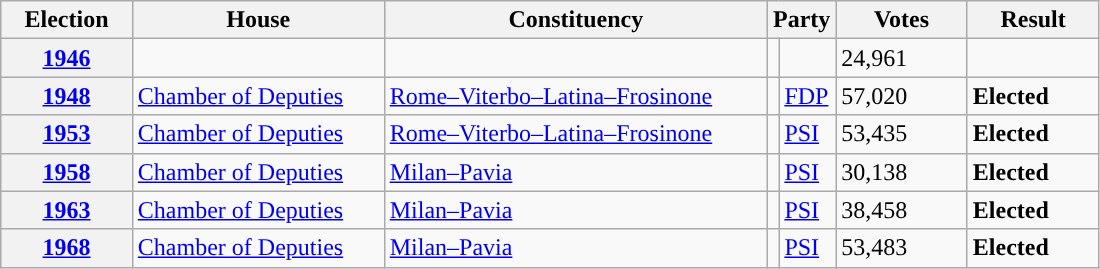<table class=wikitable style="width:58%; border:1px #AAAAFF solid">
<tr>
<th width=12%>Election</th>
<th width=23%>House</th>
<th width=35%>Constituency</th>
<th width=5% colspan="2">Party</th>
<th width=12%>Votes</th>
<th width=12%>Result</th>
</tr>
<tr>
<th><a href='#'>1946</a></th>
<td></td>
<td></td>
<td></td>
<td></td>
<td>24,961</td>
<td></td>
</tr>
<tr>
<th><a href='#'>1948</a></th>
<td><a href='#'>Chamber of Deputies</a></td>
<td><a href='#'>Rome–Viterbo–Latina–Frosinone</a></td>
<td></td>
<td><a href='#'>FDP</a></td>
<td>57,020</td>
<td> <strong>Elected</strong></td>
</tr>
<tr>
<th><a href='#'>1953</a></th>
<td><a href='#'>Chamber of Deputies</a></td>
<td><a href='#'>Rome–Viterbo–Latina–Frosinone</a></td>
<td></td>
<td><a href='#'>PSI</a></td>
<td>53,435</td>
<td> <strong>Elected</strong></td>
</tr>
<tr>
<th><a href='#'>1958</a></th>
<td><a href='#'>Chamber of Deputies</a></td>
<td><a href='#'>Milan–Pavia</a></td>
<td></td>
<td><a href='#'>PSI</a></td>
<td>30,138</td>
<td> <strong>Elected</strong></td>
</tr>
<tr>
<th><a href='#'>1963</a></th>
<td><a href='#'>Chamber of Deputies</a></td>
<td><a href='#'>Milan–Pavia</a></td>
<td></td>
<td><a href='#'>PSI</a></td>
<td>38,458</td>
<td> <strong>Elected</strong></td>
</tr>
<tr>
<th><a href='#'>1968</a></th>
<td><a href='#'>Chamber of Deputies</a></td>
<td><a href='#'>Milan–Pavia</a></td>
<td></td>
<td><a href='#'>PSI</a></td>
<td>53,483</td>
<td> <strong>Elected</strong></td>
</tr>
</table>
